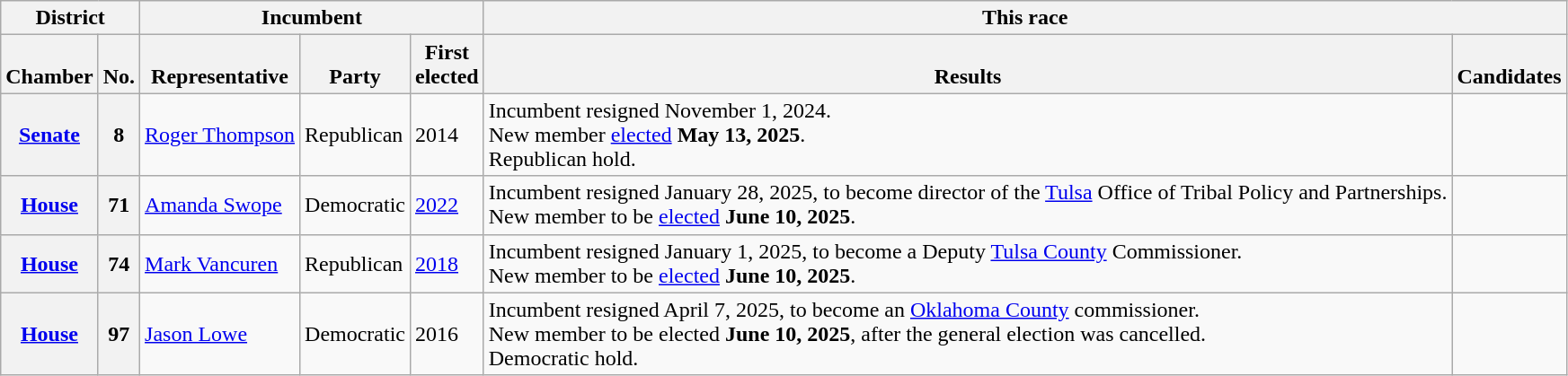<table class="wikitable sortable">
<tr valign=bottom>
<th colspan="2">District</th>
<th colspan="3">Incumbent</th>
<th colspan="2">This race</th>
</tr>
<tr valign=bottom>
<th>Chamber</th>
<th>No.</th>
<th>Representative</th>
<th>Party</th>
<th>First<br>elected</th>
<th>Results</th>
<th>Candidates</th>
</tr>
<tr>
<th><a href='#'>Senate</a></th>
<th>8</th>
<td><a href='#'>Roger Thompson</a></td>
<td>Republican</td>
<td>2014</td>
<td>Incumbent resigned November 1, 2024.<br>New member <a href='#'>elected</a> <strong>May 13, 2025</strong>.<br>Republican hold.</td>
<td nowrap></td>
</tr>
<tr>
<th><a href='#'>House</a></th>
<th>71</th>
<td><a href='#'>Amanda Swope</a></td>
<td>Democratic</td>
<td><a href='#'>2022</a></td>
<td>Incumbent resigned January 28, 2025, to become director of the <a href='#'>Tulsa</a> Office of Tribal Policy and Partnerships.<br>New member to be <a href='#'>elected</a> <strong>June 10, 2025</strong>.</td>
<td nowrap></td>
</tr>
<tr>
<th><a href='#'>House</a></th>
<th>74</th>
<td><a href='#'>Mark Vancuren</a></td>
<td>Republican</td>
<td><a href='#'>2018</a></td>
<td>Incumbent resigned January 1, 2025, to become a Deputy <a href='#'>Tulsa County</a> Commissioner.<br>New member to be <a href='#'>elected</a> <strong>June 10, 2025</strong>.</td>
<td nowrap></td>
</tr>
<tr>
<th><a href='#'>House</a></th>
<th>97</th>
<td><a href='#'>Jason Lowe</a></td>
<td>Democratic</td>
<td>2016</td>
<td>Incumbent resigned April 7, 2025, to become an <a href='#'>Oklahoma County</a> commissioner.<br>New member to be elected <strong>June 10, 2025</strong>, after the general election was cancelled.<br>Democratic hold.</td>
<td nowrap></td>
</tr>
</table>
